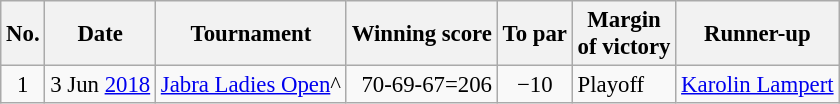<table class="wikitable" style="font-size:95%;">
<tr>
<th>No.</th>
<th>Date</th>
<th>Tournament</th>
<th>Winning score</th>
<th>To par</th>
<th>Margin<br>of victory</th>
<th>Runner-up</th>
</tr>
<tr>
<td align=center>1</td>
<td align=right>3 Jun <a href='#'>2018</a></td>
<td><a href='#'>Jabra Ladies Open</a>^</td>
<td align=right>70-69-67=206</td>
<td align=center>−10</td>
<td>Playoff</td>
<td> <a href='#'>Karolin Lampert</a></td>
</tr>
</table>
